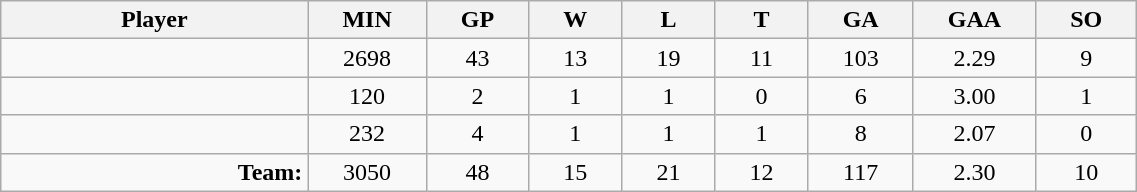<table class="wikitable sortable" width="60%">
<tr>
<th bgcolor="#DDDDFF" width="10%">Player</th>
<th width="3%" bgcolor="#DDDDFF" title="Minutes played">MIN</th>
<th width="3%" bgcolor="#DDDDFF" title="Games played in">GP</th>
<th width="3%" bgcolor="#DDDDFF" title="Wins">W</th>
<th width="3%" bgcolor="#DDDDFF"title="Losses">L</th>
<th width="3%" bgcolor="#DDDDFF" title="Ties">T</th>
<th width="3%" bgcolor="#DDDDFF" title="Goals against">GA</th>
<th width="3%" bgcolor="#DDDDFF" title="Goals against average">GAA</th>
<th width="3%" bgcolor="#DDDDFF"title="Shut-outs">SO</th>
</tr>
<tr align="center">
<td align="right"></td>
<td>2698</td>
<td>43</td>
<td>13</td>
<td>19</td>
<td>11</td>
<td>103</td>
<td>2.29</td>
<td>9</td>
</tr>
<tr align="center">
<td align="right"></td>
<td>120</td>
<td>2</td>
<td>1</td>
<td>1</td>
<td>0</td>
<td>6</td>
<td>3.00</td>
<td>1</td>
</tr>
<tr align="center">
<td align="right"></td>
<td>232</td>
<td>4</td>
<td>1</td>
<td>1</td>
<td>1</td>
<td>8</td>
<td>2.07</td>
<td>0</td>
</tr>
<tr align="center">
<td align="right"><strong>Team:</strong></td>
<td>3050</td>
<td>48</td>
<td>15</td>
<td>21</td>
<td>12</td>
<td>117</td>
<td>2.30</td>
<td>10</td>
</tr>
</table>
